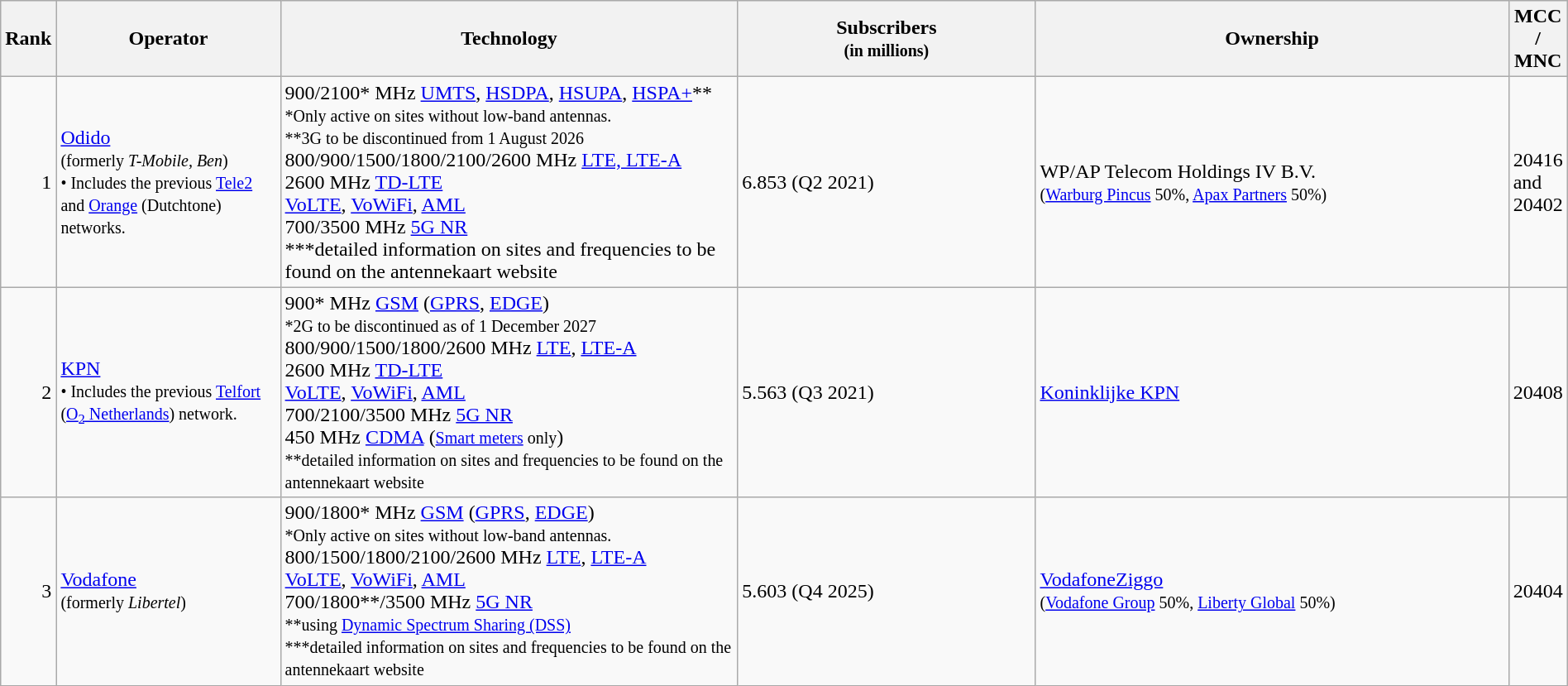<table class="wikitable" style="width:100%;">
<tr>
<th style="width:3%;">Rank</th>
<th style="width:15%;">Operator</th>
<th style="width:30%;">Technology</th>
<th style="width:20%;">Subscribers<br><small>(in millions)</small></th>
<th style="width:32%;">Ownership</th>
<th>MCC / MNC</th>
</tr>
<tr>
<td align=right>1</td>
<td><a href='#'>Odido</a> <br><small>(formerly <em>T-Mobile, Ben</em>)<br>• Includes the previous <a href='#'>Tele2</a> and <a href='#'>Orange</a> (Dutchtone) networks.</small></td>
<td>900/2100* MHz <a href='#'>UMTS</a>, <a href='#'>HSDPA</a>, <a href='#'>HSUPA</a>, <a href='#'>HSPA+</a>**<br><small>*Only active on sites without low-band antennas.<br>**3G to be discontinued from 1 August 2026</small><br>800/900/1500/1800/2100/2600 MHz <a href='#'>LTE, LTE-A</a><br>2600 MHz <a href='#'>TD-LTE</a><br><a href='#'>VoLTE</a>, <a href='#'>VoWiFi</a>, <a href='#'>AML</a><br> 700/3500 MHz <a href='#'>5G NR</a><br>***detailed information on sites and frequencies to be found on the antennekaart website</td>
<td>6.853 (Q2 2021)</td>
<td>WP/AP Telecom Holdings IV B.V. <br> <small>(<a href='#'>Warburg Pincus</a> 50%, <a href='#'>Apax Partners</a> 50%)</small></td>
<td>20416 and 20402</td>
</tr>
<tr>
<td align=right>2</td>
<td><a href='#'>KPN</a> <br><small>• Includes the previous <a href='#'>Telfort</a> (<a href='#'>O<sub>2</sub> Netherlands</a>) network.</small></td>
<td>900* MHz <a href='#'>GSM</a> (<a href='#'>GPRS</a>, <a href='#'>EDGE</a>) <br><small>*2G to be discontinued as of 1 December 2027</small><br>800/900/1500/1800/2600 MHz <a href='#'>LTE</a>, <a href='#'>LTE-A</a><br>2600 MHz <a href='#'>TD-LTE</a><br><a href='#'>VoLTE</a>, <a href='#'>VoWiFi</a>, <a href='#'>AML</a><br> 700/2100/3500 MHz <a href='#'>5G NR</a><br>450 MHz <a href='#'>CDMA</a> (<small><a href='#'>Smart meters</a> only</small>) <br><small>**detailed information on sites and frequencies to be found on the antennekaart website</small></td>
<td>5.563 (Q3 2021)</td>
<td><a href='#'>Koninklijke KPN</a></td>
<td>20408</td>
</tr>
<tr>
<td align=right>3</td>
<td><a href='#'>Vodafone</a> <br> <small>(formerly <em>Libertel</em>)</small></td>
<td>900/1800* MHz <a href='#'>GSM</a> (<a href='#'>GPRS</a>, <a href='#'>EDGE</a>)<br><small>*Only active on sites without low-band antennas.</small> <br>800/1500/1800/2100/2600 MHz <a href='#'>LTE</a>, <a href='#'>LTE-A</a><br><a href='#'>VoLTE</a>, <a href='#'>VoWiFi</a>, <a href='#'>AML</a><br> 700/1800**/3500 MHz <a href='#'>5G NR</a> <br><small>**using <a href='#'>Dynamic Spectrum Sharing (DSS)</a><br>***detailed information on sites and frequencies to be found on the antennekaart website</small></td>
<td>5.603 (Q4 2025)</td>
<td><a href='#'>VodafoneZiggo</a><br><small>(<a href='#'>Vodafone Group</a> 50%, <a href='#'>Liberty Global</a> 50%)</small></td>
<td>20404</td>
</tr>
</table>
